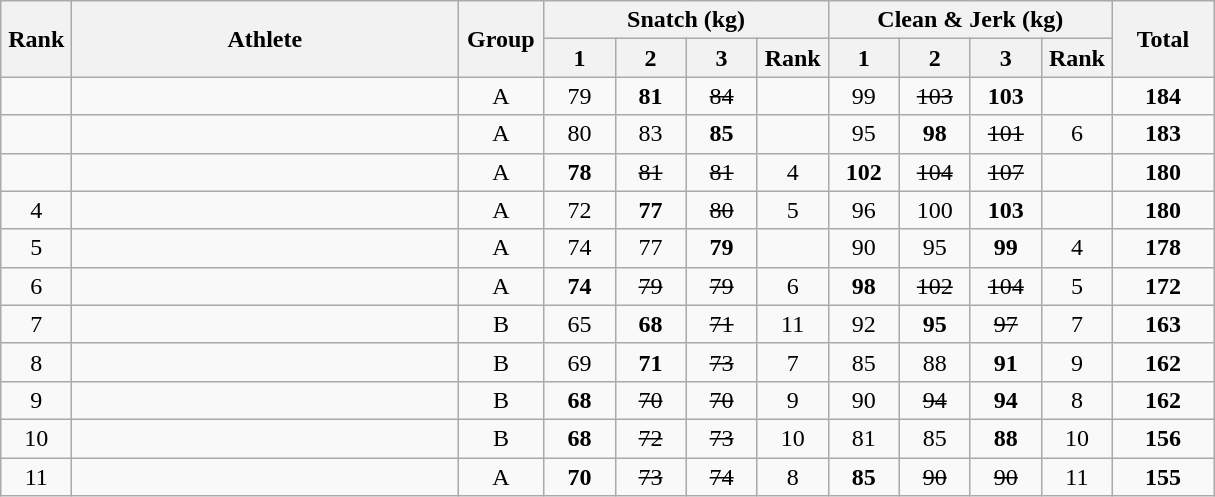<table class = "wikitable" style="text-align:center;">
<tr>
<th rowspan=2 width=40>Rank</th>
<th rowspan=2 width=250>Athlete</th>
<th rowspan=2 width=50>Group</th>
<th colspan=4>Snatch (kg)</th>
<th colspan=4>Clean & Jerk (kg)</th>
<th rowspan=2 width=60>Total</th>
</tr>
<tr>
<th width=40>1</th>
<th width=40>2</th>
<th width=40>3</th>
<th width=40>Rank</th>
<th width=40>1</th>
<th width=40>2</th>
<th width=40>3</th>
<th width=40>Rank</th>
</tr>
<tr>
<td></td>
<td align=left></td>
<td>A</td>
<td>79</td>
<td><strong>81</strong></td>
<td><s>84</s></td>
<td></td>
<td>99</td>
<td><s>103</s></td>
<td><strong>103</strong></td>
<td></td>
<td><strong>184</strong></td>
</tr>
<tr>
<td></td>
<td align=left></td>
<td>A</td>
<td>80</td>
<td>83</td>
<td><strong>85</strong></td>
<td></td>
<td>95</td>
<td><strong>98</strong></td>
<td><s>101</s></td>
<td>6</td>
<td><strong>183</strong></td>
</tr>
<tr>
<td></td>
<td align=left></td>
<td>A</td>
<td><strong>78</strong></td>
<td><s>81</s></td>
<td><s>81</s></td>
<td>4</td>
<td><strong>102</strong></td>
<td><s>104</s></td>
<td><s>107</s></td>
<td></td>
<td><strong>180</strong></td>
</tr>
<tr>
<td>4</td>
<td align=left></td>
<td>A</td>
<td>72</td>
<td><strong>77</strong></td>
<td><s>80</s></td>
<td>5</td>
<td>96</td>
<td>100</td>
<td><strong>103</strong></td>
<td></td>
<td><strong>180</strong></td>
</tr>
<tr>
<td>5</td>
<td align=left></td>
<td>A</td>
<td>74</td>
<td>77</td>
<td><strong>79</strong></td>
<td></td>
<td>90</td>
<td>95</td>
<td><strong>99</strong></td>
<td>4</td>
<td><strong>178</strong></td>
</tr>
<tr>
<td>6</td>
<td align=left></td>
<td>A</td>
<td><strong>74</strong></td>
<td><s>79</s></td>
<td><s>79</s></td>
<td>6</td>
<td><strong>98</strong></td>
<td><s>102</s></td>
<td><s>104</s></td>
<td>5</td>
<td><strong>172</strong></td>
</tr>
<tr>
<td>7</td>
<td align=left></td>
<td>B</td>
<td>65</td>
<td><strong>68</strong></td>
<td><s>71</s></td>
<td>11</td>
<td>92</td>
<td><strong>95</strong></td>
<td><s>97</s></td>
<td>7</td>
<td><strong>163</strong></td>
</tr>
<tr>
<td>8</td>
<td align=left></td>
<td>B</td>
<td>69</td>
<td><strong>71</strong></td>
<td><s>73</s></td>
<td>7</td>
<td>85</td>
<td>88</td>
<td><strong>91</strong></td>
<td>9</td>
<td><strong>162</strong></td>
</tr>
<tr>
<td>9</td>
<td align=left></td>
<td>B</td>
<td><strong>68</strong></td>
<td><s>70</s></td>
<td><s>70</s></td>
<td>9</td>
<td>90</td>
<td><s>94</s></td>
<td><strong>94</strong></td>
<td>8</td>
<td><strong>162</strong></td>
</tr>
<tr>
<td>10</td>
<td align=left></td>
<td>B</td>
<td><strong>68</strong></td>
<td><s>72</s></td>
<td><s>73</s></td>
<td>10</td>
<td>81</td>
<td>85</td>
<td><strong>88</strong></td>
<td>10</td>
<td><strong>156</strong></td>
</tr>
<tr>
<td>11</td>
<td align=left></td>
<td>A</td>
<td><strong>70</strong></td>
<td><s>73</s></td>
<td><s>74</s></td>
<td>8</td>
<td><strong>85</strong></td>
<td><s>90</s></td>
<td><s>90</s></td>
<td>11</td>
<td><strong>155</strong></td>
</tr>
</table>
